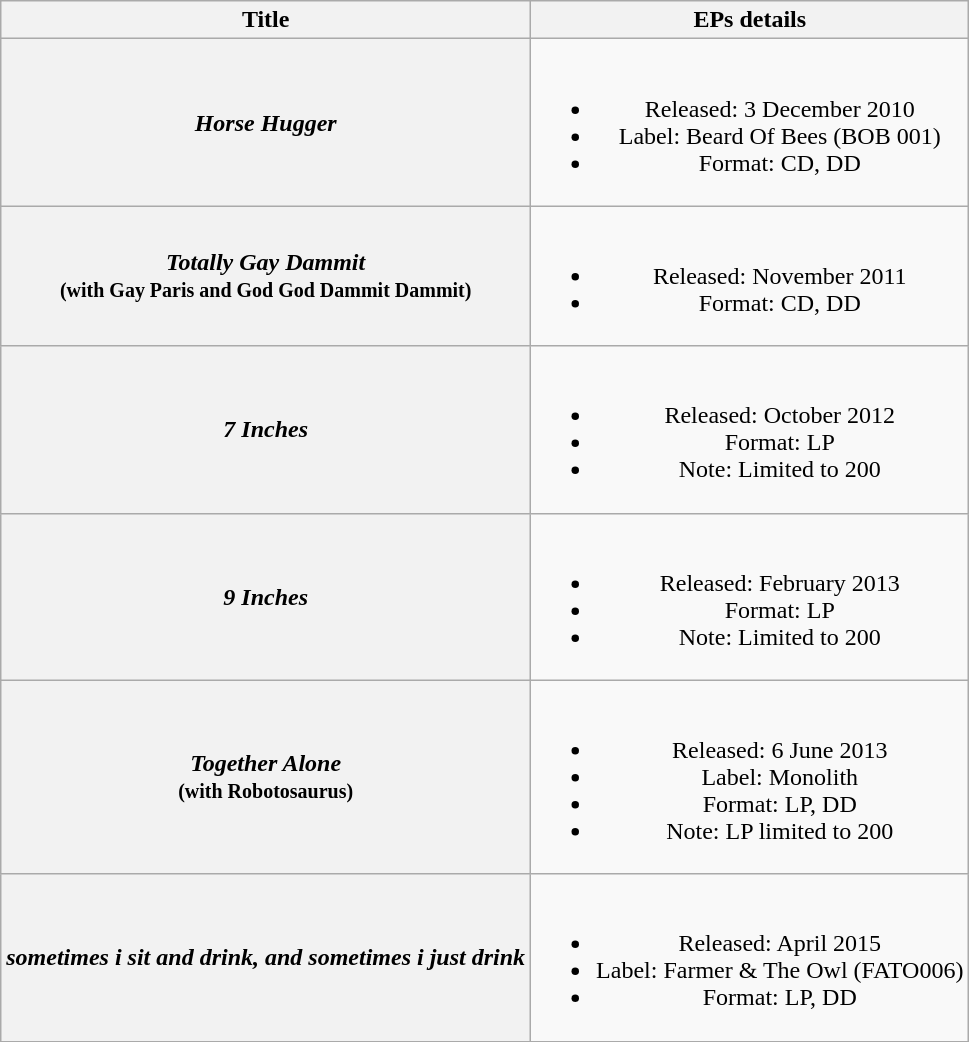<table class="wikitable plainrowheaders" style="text-align:center;">
<tr>
<th>Title</th>
<th>EPs details</th>
</tr>
<tr>
<th scope="row"><em>Horse Hugger</em></th>
<td><br><ul><li>Released: 3 December 2010</li><li>Label: Beard Of Bees (BOB 001)</li><li>Format: CD, DD</li></ul></td>
</tr>
<tr>
<th scope="row"><em>Totally Gay Dammit</em> <br> <small>(with Gay Paris and God God Dammit Dammit)</small></th>
<td><br><ul><li>Released: November 2011</li><li>Format: CD, DD</li></ul></td>
</tr>
<tr>
<th scope="row"><em>7 Inches</em></th>
<td><br><ul><li>Released: October 2012</li><li>Format: LP</li><li>Note: Limited to 200</li></ul></td>
</tr>
<tr>
<th scope="row"><em>9 Inches</em></th>
<td><br><ul><li>Released: February 2013</li><li>Format: LP</li><li>Note: Limited to 200</li></ul></td>
</tr>
<tr>
<th scope="row"><em>Together Alone</em> <br> <small>(with Robotosaurus)</small></th>
<td><br><ul><li>Released: 6 June 2013</li><li>Label: Monolith</li><li>Format: LP, DD</li><li>Note: LP limited to 200</li></ul></td>
</tr>
<tr>
<th scope="row"><em>sometimes i sit and drink, and sometimes i just drink</em></th>
<td><br><ul><li>Released: April 2015</li><li>Label: Farmer & The Owl (FATO006)</li><li>Format: LP, DD</li></ul></td>
</tr>
</table>
